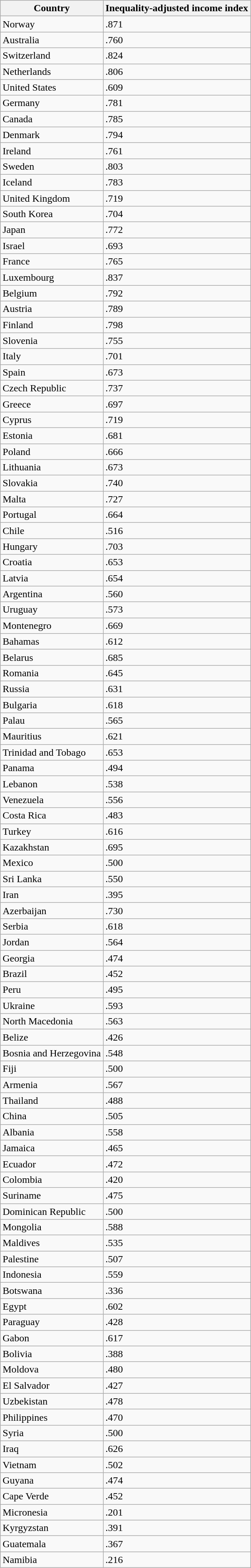<table class="wikitable sortable">
<tr>
<th>Country</th>
<th>Inequality-adjusted income index</th>
</tr>
<tr>
<td>Norway</td>
<td>.871</td>
</tr>
<tr>
<td>Australia</td>
<td>.760</td>
</tr>
<tr>
<td>Switzerland</td>
<td>.824</td>
</tr>
<tr>
<td>Netherlands</td>
<td>.806</td>
</tr>
<tr>
<td>United States</td>
<td>.609</td>
</tr>
<tr>
<td>Germany</td>
<td>.781</td>
</tr>
<tr>
<td>Canada</td>
<td>.785</td>
</tr>
<tr>
<td>Denmark</td>
<td>.794</td>
</tr>
<tr>
<td>Ireland</td>
<td>.761</td>
</tr>
<tr>
<td>Sweden</td>
<td>.803</td>
</tr>
<tr>
<td>Iceland</td>
<td>.783</td>
</tr>
<tr>
<td>United Kingdom</td>
<td>.719</td>
</tr>
<tr>
<td>South Korea</td>
<td>.704</td>
</tr>
<tr>
<td>Japan</td>
<td>.772</td>
</tr>
<tr>
<td>Israel</td>
<td>.693</td>
</tr>
<tr>
<td>France</td>
<td>.765</td>
</tr>
<tr>
<td>Luxembourg</td>
<td>.837</td>
</tr>
<tr>
<td>Belgium</td>
<td>.792</td>
</tr>
<tr>
<td>Austria</td>
<td>.789</td>
</tr>
<tr>
<td>Finland</td>
<td>.798</td>
</tr>
<tr>
<td>Slovenia</td>
<td>.755</td>
</tr>
<tr>
<td>Italy</td>
<td>.701</td>
</tr>
<tr>
<td>Spain</td>
<td>.673</td>
</tr>
<tr>
<td>Czech Republic</td>
<td>.737</td>
</tr>
<tr>
<td>Greece</td>
<td>.697</td>
</tr>
<tr>
<td>Cyprus</td>
<td>.719</td>
</tr>
<tr>
<td>Estonia</td>
<td>.681</td>
</tr>
<tr>
<td>Poland</td>
<td>.666</td>
</tr>
<tr>
<td>Lithuania</td>
<td>.673</td>
</tr>
<tr>
<td>Slovakia</td>
<td>.740</td>
</tr>
<tr>
<td>Malta</td>
<td>.727</td>
</tr>
<tr>
<td>Portugal</td>
<td>.664</td>
</tr>
<tr>
<td>Chile</td>
<td>.516</td>
</tr>
<tr>
<td>Hungary</td>
<td>.703</td>
</tr>
<tr>
<td>Croatia</td>
<td>.653</td>
</tr>
<tr>
<td>Latvia</td>
<td>.654</td>
</tr>
<tr>
<td>Argentina</td>
<td>.560</td>
</tr>
<tr>
<td>Uruguay</td>
<td>.573</td>
</tr>
<tr>
<td>Montenegro</td>
<td>.669</td>
</tr>
<tr>
<td>Bahamas</td>
<td>.612</td>
</tr>
<tr>
<td>Belarus</td>
<td>.685</td>
</tr>
<tr>
<td>Romania</td>
<td>.645</td>
</tr>
<tr>
<td>Russia</td>
<td>.631</td>
</tr>
<tr>
<td>Bulgaria</td>
<td>.618</td>
</tr>
<tr>
<td>Palau</td>
<td>.565</td>
</tr>
<tr>
<td>Mauritius</td>
<td>.621</td>
</tr>
<tr>
<td>Trinidad and Tobago</td>
<td>.653</td>
</tr>
<tr>
<td>Panama</td>
<td>.494</td>
</tr>
<tr>
<td>Lebanon</td>
<td>.538</td>
</tr>
<tr>
<td>Venezuela</td>
<td>.556</td>
</tr>
<tr>
<td>Costa Rica</td>
<td>.483</td>
</tr>
<tr>
<td>Turkey</td>
<td>.616</td>
</tr>
<tr>
<td>Kazakhstan</td>
<td>.695</td>
</tr>
<tr>
<td>Mexico</td>
<td>.500</td>
</tr>
<tr>
<td>Sri Lanka</td>
<td>.550</td>
</tr>
<tr>
<td>Iran</td>
<td>.395</td>
</tr>
<tr>
<td>Azerbaijan</td>
<td>.730</td>
</tr>
<tr>
<td>Serbia</td>
<td>.618</td>
</tr>
<tr>
<td>Jordan</td>
<td>.564</td>
</tr>
<tr>
<td>Georgia</td>
<td>.474</td>
</tr>
<tr>
<td>Brazil</td>
<td>.452</td>
</tr>
<tr>
<td>Peru</td>
<td>.495</td>
</tr>
<tr>
<td>Ukraine</td>
<td>.593</td>
</tr>
<tr>
<td>North Macedonia</td>
<td>.563</td>
</tr>
<tr>
<td>Belize</td>
<td>.426</td>
</tr>
<tr>
<td>Bosnia and Herzegovina</td>
<td>.548</td>
</tr>
<tr>
<td>Fiji</td>
<td>.500</td>
</tr>
<tr>
<td>Armenia</td>
<td>.567</td>
</tr>
<tr>
<td>Thailand</td>
<td>.488</td>
</tr>
<tr>
<td>China</td>
<td>.505</td>
</tr>
<tr>
<td>Albania</td>
<td>.558</td>
</tr>
<tr>
<td>Jamaica</td>
<td>.465</td>
</tr>
<tr>
<td>Ecuador</td>
<td>.472</td>
</tr>
<tr>
<td>Colombia</td>
<td>.420</td>
</tr>
<tr>
<td>Suriname</td>
<td>.475</td>
</tr>
<tr>
<td>Dominican Republic</td>
<td>.500</td>
</tr>
<tr>
<td>Mongolia</td>
<td>.588</td>
</tr>
<tr>
<td>Maldives</td>
<td>.535</td>
</tr>
<tr>
<td>Palestine</td>
<td>.507</td>
</tr>
<tr>
<td>Indonesia</td>
<td>.559</td>
</tr>
<tr>
<td>Botswana</td>
<td>.336</td>
</tr>
<tr>
<td>Egypt</td>
<td>.602</td>
</tr>
<tr>
<td>Paraguay</td>
<td>.428</td>
</tr>
<tr>
<td>Gabon</td>
<td>.617</td>
</tr>
<tr>
<td>Bolivia</td>
<td>.388</td>
</tr>
<tr>
<td>Moldova</td>
<td>.480</td>
</tr>
<tr>
<td>El Salvador</td>
<td>.427</td>
</tr>
<tr>
<td>Uzbekistan</td>
<td>.478</td>
</tr>
<tr>
<td>Philippines</td>
<td>.470</td>
</tr>
<tr>
<td>Syria</td>
<td>.500</td>
</tr>
<tr>
<td>Iraq</td>
<td>.626</td>
</tr>
<tr>
<td>Vietnam</td>
<td>.502</td>
</tr>
<tr>
<td>Guyana</td>
<td>.474</td>
</tr>
<tr>
<td>Cape Verde</td>
<td>.452</td>
</tr>
<tr>
<td>Micronesia</td>
<td>.201</td>
</tr>
<tr>
<td>Kyrgyzstan</td>
<td>.391</td>
</tr>
<tr>
<td>Guatemala</td>
<td>.367</td>
</tr>
<tr>
<td>Namibia</td>
<td>.216</td>
</tr>
</table>
